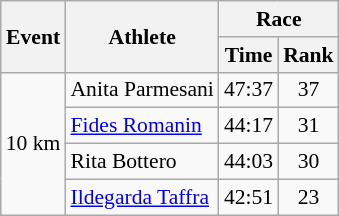<table class="wikitable" border="1" style="font-size:90%">
<tr>
<th rowspan=2>Event</th>
<th rowspan=2>Athlete</th>
<th colspan=2>Race</th>
</tr>
<tr>
<th>Time</th>
<th>Rank</th>
</tr>
<tr>
<td rowspan=4>10 km</td>
<td>Anita Parmesani</td>
<td align=center>47:37</td>
<td align=center>37</td>
</tr>
<tr>
<td><a href='#'>Fides Romanin</a></td>
<td align=center>44:17</td>
<td align=center>31</td>
</tr>
<tr>
<td>Rita Bottero</td>
<td align=center>44:03</td>
<td align=center>30</td>
</tr>
<tr>
<td><a href='#'>Ildegarda Taffra</a></td>
<td align=center>42:51</td>
<td align=center>23</td>
</tr>
</table>
